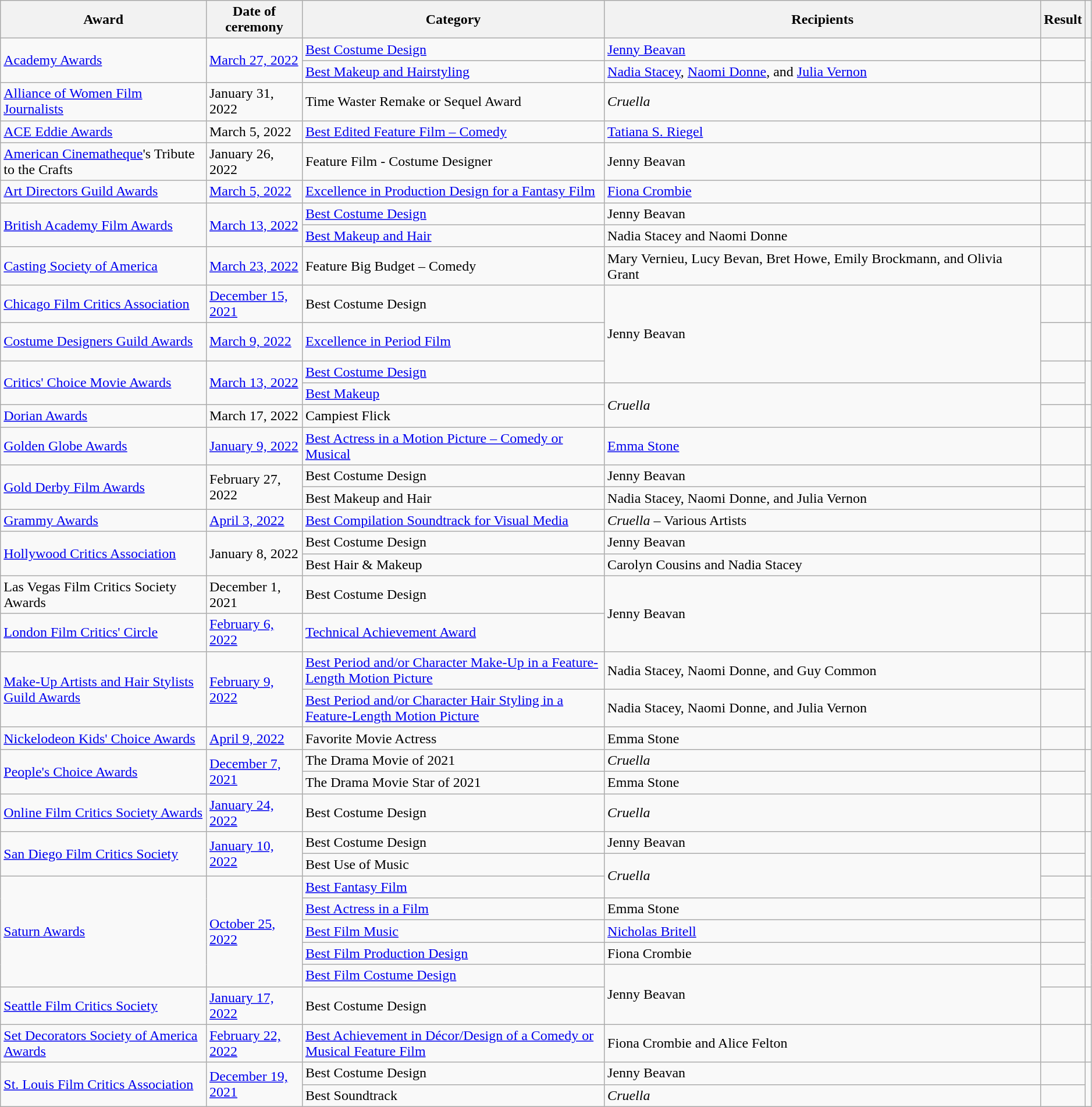<table class="wikitable plainrowheaders sortable" style="width:99%;">
<tr>
<th scope="col">Award</th>
<th scope="col">Date of ceremony</th>
<th scope="col">Category</th>
<th scope="col" style="width:40%;">Recipients</th>
<th scope="col">Result</th>
<th scope="col" class="unsortable"></th>
</tr>
<tr>
<td rowspan="2"><a href='#'>Academy Awards</a></td>
<td rowspan="2"><a href='#'>March 27, 2022</a></td>
<td><a href='#'>Best Costume Design</a></td>
<td><a href='#'>Jenny Beavan</a></td>
<td></td>
<td rowspan="2" style="text-align:center;"><br></td>
</tr>
<tr>
<td><a href='#'>Best Makeup and Hairstyling</a></td>
<td><a href='#'>Nadia Stacey</a>, <a href='#'>Naomi Donne</a>, and <a href='#'>Julia Vernon</a></td>
<td></td>
</tr>
<tr>
<td><a href='#'>Alliance of Women Film Journalists</a></td>
<td>January 31, 2022</td>
<td>Time Waster Remake or Sequel Award</td>
<td><em>Cruella</em></td>
<td></td>
<td style="text-align:center;"></td>
</tr>
<tr>
<td><a href='#'>ACE Eddie Awards</a></td>
<td>March 5, 2022</td>
<td><a href='#'>Best Edited Feature Film – Comedy</a></td>
<td><a href='#'>Tatiana S. Riegel</a></td>
<td></td>
<td style="text-align:center;"><br></td>
</tr>
<tr>
<td><a href='#'>American Cinematheque</a>'s Tribute to the Crafts</td>
<td>January 26, 2022</td>
<td>Feature Film - Costume Designer</td>
<td>Jenny Beavan</td>
<td></td>
<td style="text-align:center;"></td>
</tr>
<tr>
<td><a href='#'>Art Directors Guild Awards</a></td>
<td><a href='#'>March 5, 2022</a></td>
<td><a href='#'>Excellence in Production Design for a Fantasy Film</a></td>
<td><a href='#'>Fiona Crombie</a></td>
<td></td>
<td style="text-align:center;"><br></td>
</tr>
<tr>
<td rowspan="2"><a href='#'>British Academy Film Awards</a></td>
<td rowspan="2"><a href='#'>March 13, 2022</a></td>
<td><a href='#'>Best Costume Design</a></td>
<td>Jenny Beavan</td>
<td></td>
<td rowspan="2" style="text-align:center;"></td>
</tr>
<tr>
<td><a href='#'>Best Makeup and Hair</a></td>
<td>Nadia Stacey and Naomi Donne</td>
<td></td>
</tr>
<tr>
<td><a href='#'>Casting Society of America</a></td>
<td><a href='#'>March 23, 2022</a></td>
<td>Feature Big Budget – Comedy</td>
<td>Mary Vernieu, Lucy Bevan, Bret Howe, Emily Brockmann, and Olivia Grant</td>
<td></td>
<td style="text-align:center;"></td>
</tr>
<tr>
<td><a href='#'>Chicago Film Critics Association</a></td>
<td><a href='#'>December 15, 2021</a></td>
<td>Best Costume Design</td>
<td rowspan="3">Jenny Beavan</td>
<td></td>
<td style="text-align:center;"></td>
</tr>
<tr>
<td><a href='#'>Costume Designers Guild Awards</a></td>
<td><a href='#'>March 9, 2022</a></td>
<td><a href='#'>Excellence in Period Film</a></td>
<td></td>
<td style="text-align:center;"><br><br></td>
</tr>
<tr>
<td rowspan="2"><a href='#'>Critics' Choice Movie Awards</a></td>
<td rowspan="2"><a href='#'>March 13, 2022</a></td>
<td><a href='#'>Best Costume Design</a></td>
<td></td>
<td rowspan="2" style="text-align:center;"></td>
</tr>
<tr>
<td><a href='#'>Best Makeup</a></td>
<td rowspan="2"><em>Cruella</em></td>
<td></td>
</tr>
<tr>
<td><a href='#'>Dorian Awards</a></td>
<td>March 17, 2022</td>
<td>Campiest Flick</td>
<td></td>
<td style="text-align:center;"></td>
</tr>
<tr>
<td><a href='#'>Golden Globe Awards</a></td>
<td><a href='#'>January 9, 2022</a></td>
<td><a href='#'>Best Actress in a Motion Picture – Comedy or Musical</a></td>
<td><a href='#'>Emma Stone</a></td>
<td></td>
<td style="text-align:center;"><br></td>
</tr>
<tr>
<td rowspan="2"><a href='#'>Gold Derby Film Awards</a></td>
<td rowspan="2">February 27, 2022</td>
<td>Best Costume Design</td>
<td>Jenny Beavan</td>
<td></td>
<td rowspan="2" style="text-align:center;"></td>
</tr>
<tr>
<td>Best Makeup and Hair</td>
<td>Nadia Stacey, Naomi Donne, and Julia Vernon</td>
<td></td>
</tr>
<tr>
<td><a href='#'>Grammy Awards</a></td>
<td><a href='#'>April 3, 2022</a></td>
<td><a href='#'>Best Compilation Soundtrack for Visual Media</a></td>
<td><em>Cruella</em> – Various Artists</td>
<td></td>
<td style="text-align:center;"></td>
</tr>
<tr>
<td rowspan="2"><a href='#'>Hollywood Critics Association</a></td>
<td rowspan="2">January 8, 2022</td>
<td>Best Costume Design</td>
<td>Jenny Beavan</td>
<td></td>
<td rowspan="2" style="text-align:center;"></td>
</tr>
<tr>
<td>Best Hair & Makeup</td>
<td>Carolyn Cousins and Nadia Stacey</td>
<td></td>
</tr>
<tr>
<td>Las Vegas Film Critics Society Awards</td>
<td>December 1, 2021</td>
<td>Best Costume Design</td>
<td rowspan="2">Jenny Beavan</td>
<td></td>
<td style="text-align:center;"></td>
</tr>
<tr>
<td><a href='#'>London Film Critics' Circle</a></td>
<td><a href='#'>February 6, 2022</a></td>
<td><a href='#'>Technical Achievement Award</a></td>
<td></td>
<td style="text-align:center;"></td>
</tr>
<tr>
<td rowspan="2"><a href='#'>Make-Up Artists and Hair Stylists Guild Awards</a></td>
<td rowspan="2"><a href='#'>February 9, 2022</a></td>
<td><a href='#'>Best Period and/or Character Make-Up in a Feature-Length Motion Picture</a></td>
<td>Nadia Stacey, Naomi Donne, and Guy Common</td>
<td></td>
<td rowspan="2" style="text-align:center;"></td>
</tr>
<tr>
<td><a href='#'>Best Period and/or Character Hair Styling in a Feature-Length Motion Picture</a></td>
<td>Nadia Stacey, Naomi Donne, and Julia Vernon</td>
<td></td>
</tr>
<tr>
<td><a href='#'>Nickelodeon Kids' Choice Awards</a></td>
<td><a href='#'>April 9, 2022</a></td>
<td>Favorite Movie Actress</td>
<td>Emma Stone</td>
<td></td>
<td style="text-align:center;"></td>
</tr>
<tr>
<td rowspan="2"><a href='#'>People's Choice Awards</a></td>
<td rowspan="2"><a href='#'>December 7, 2021</a></td>
<td>The Drama Movie of 2021</td>
<td><em>Cruella</em></td>
<td></td>
<td rowspan="2" style="text-align:center;"></td>
</tr>
<tr>
<td>The Drama Movie Star of 2021</td>
<td>Emma Stone</td>
<td></td>
</tr>
<tr>
<td><a href='#'>Online Film Critics Society Awards</a></td>
<td><a href='#'>January 24, 2022</a></td>
<td>Best Costume Design</td>
<td><em>Cruella</em></td>
<td></td>
<td style="text-align:center;"></td>
</tr>
<tr>
<td rowspan="2"><a href='#'>San Diego Film Critics Society</a></td>
<td rowspan="2"><a href='#'>January 10, 2022</a></td>
<td>Best Costume Design</td>
<td>Jenny Beavan</td>
<td></td>
<td rowspan="2" style="text-align:center;"><br></td>
</tr>
<tr>
<td>Best Use of Music</td>
<td rowspan="2"><em>Cruella</em></td>
<td></td>
</tr>
<tr>
<td rowspan="5"><a href='#'>Saturn Awards</a></td>
<td rowspan="5"><a href='#'>October 25, 2022</a></td>
<td><a href='#'>Best Fantasy Film</a></td>
<td></td>
<td rowspan="5" style="text-align:center;"></td>
</tr>
<tr>
<td><a href='#'>Best Actress in a Film</a></td>
<td>Emma Stone</td>
<td></td>
</tr>
<tr>
<td><a href='#'>Best Film Music</a></td>
<td><a href='#'>Nicholas Britell</a></td>
<td></td>
</tr>
<tr>
<td><a href='#'>Best Film Production Design</a></td>
<td>Fiona Crombie</td>
<td></td>
</tr>
<tr>
<td><a href='#'>Best Film Costume Design</a></td>
<td rowspan="2">Jenny Beavan</td>
<td></td>
</tr>
<tr>
<td><a href='#'>Seattle Film Critics Society</a></td>
<td><a href='#'>January 17, 2022</a></td>
<td>Best Costume Design</td>
<td></td>
<td style="text-align:center;"></td>
</tr>
<tr>
<td><a href='#'>Set Decorators Society of America Awards</a></td>
<td><a href='#'>February 22, 2022</a></td>
<td><a href='#'>Best Achievement in Décor/Design of a Comedy or Musical Feature Film</a></td>
<td>Fiona Crombie and Alice Felton</td>
<td></td>
<td style="text-align:center;"></td>
</tr>
<tr>
<td rowspan="2"><a href='#'>St. Louis Film Critics Association</a></td>
<td rowspan="2"><a href='#'>December 19, 2021</a></td>
<td>Best Costume Design</td>
<td>Jenny Beavan</td>
<td></td>
<td rowspan="2" style="text-align:center;"></td>
</tr>
<tr>
<td>Best Soundtrack</td>
<td><em>Cruella</em></td>
<td></td>
</tr>
</table>
